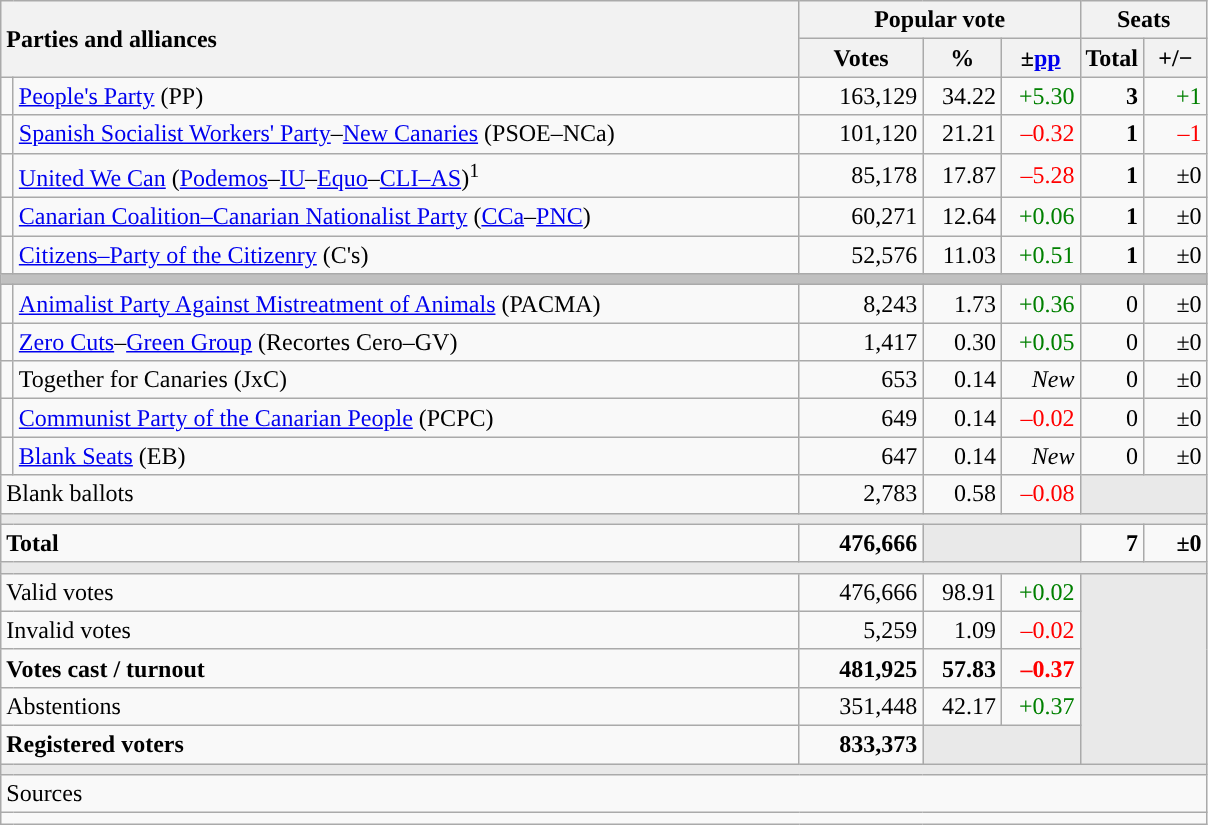<table class="wikitable" style="text-align:right;">
<tr>
<th style="text-align:left;" rowspan="2" colspan="2" width="525">Parties and alliances</th>
<th colspan="3">Popular vote</th>
<th colspan="2">Seats</th>
</tr>
<tr>
<th width="75">Votes</th>
<th width="45">%</th>
<th width="45">±<a href='#'>pp</a></th>
<th width="35">Total</th>
<th width="35">+/−</th>
</tr>
<tr>
<td width="1" style="color:inherit;background:"></td>
<td align="left"><a href='#'>People's Party</a> (PP)</td>
<td>163,129</td>
<td>34.22</td>
<td style="color:green;">+5.30</td>
<td><strong>3</strong></td>
<td style="color:green;">+1</td>
</tr>
<tr>
<td style="color:inherit;background:"></td>
<td align="left"><a href='#'>Spanish Socialist Workers' Party</a>–<a href='#'>New Canaries</a> (PSOE–NCa)</td>
<td>101,120</td>
<td>21.21</td>
<td style="color:red;">–0.32</td>
<td><strong>1</strong></td>
<td style="color:red;">–1</td>
</tr>
<tr>
<td width="1" style="color:inherit;background:"></td>
<td align="left"><a href='#'>United We Can</a> (<a href='#'>Podemos</a>–<a href='#'>IU</a>–<a href='#'>Equo</a>–<a href='#'>CLI–AS</a>)<sup>1</sup></td>
<td>85,178</td>
<td>17.87</td>
<td style="color:red;">–5.28</td>
<td><strong>1</strong></td>
<td>±0</td>
</tr>
<tr>
<td style="color:inherit;background:"></td>
<td align="left"><a href='#'>Canarian Coalition–Canarian Nationalist Party</a> (<a href='#'>CCa</a>–<a href='#'>PNC</a>)</td>
<td>60,271</td>
<td>12.64</td>
<td style="color:green;">+0.06</td>
<td><strong>1</strong></td>
<td>±0</td>
</tr>
<tr>
<td style="color:inherit;background:"></td>
<td align="left"><a href='#'>Citizens–Party of the Citizenry</a> (C's)</td>
<td>52,576</td>
<td>11.03</td>
<td style="color:green;">+0.51</td>
<td><strong>1</strong></td>
<td>±0</td>
</tr>
<tr>
<td colspan="7" bgcolor="#C0C0C0"></td>
</tr>
<tr>
<td style="color:inherit;background:"></td>
<td align="left"><a href='#'>Animalist Party Against Mistreatment of Animals</a> (PACMA)</td>
<td>8,243</td>
<td>1.73</td>
<td style="color:green;">+0.36</td>
<td>0</td>
<td>±0</td>
</tr>
<tr>
<td style="color:inherit;background:"></td>
<td align="left"><a href='#'>Zero Cuts</a>–<a href='#'>Green Group</a> (Recortes Cero–GV)</td>
<td>1,417</td>
<td>0.30</td>
<td style="color:green;">+0.05</td>
<td>0</td>
<td>±0</td>
</tr>
<tr>
<td style="color:inherit;background:"></td>
<td align="left">Together for Canaries (JxC)</td>
<td>653</td>
<td>0.14</td>
<td><em>New</em></td>
<td>0</td>
<td>±0</td>
</tr>
<tr>
<td style="color:inherit;background:"></td>
<td align="left"><a href='#'>Communist Party of the Canarian People</a> (PCPC)</td>
<td>649</td>
<td>0.14</td>
<td style="color:red;">–0.02</td>
<td>0</td>
<td>±0</td>
</tr>
<tr>
<td style="color:inherit;background:"></td>
<td align="left"><a href='#'>Blank Seats</a> (EB)</td>
<td>647</td>
<td>0.14</td>
<td><em>New</em></td>
<td>0</td>
<td>±0</td>
</tr>
<tr>
<td align="left" colspan="2">Blank ballots</td>
<td>2,783</td>
<td>0.58</td>
<td style="color:red;">–0.08</td>
<td bgcolor="#E9E9E9" colspan="2"></td>
</tr>
<tr>
<td colspan="7" bgcolor="#E9E9E9"></td>
</tr>
<tr style="font-weight:bold;">
<td align="left" colspan="2">Total</td>
<td>476,666</td>
<td bgcolor="#E9E9E9" colspan="2"></td>
<td>7</td>
<td>±0</td>
</tr>
<tr>
<td colspan="7" bgcolor="#E9E9E9"></td>
</tr>
<tr>
<td align="left" colspan="2">Valid votes</td>
<td>476,666</td>
<td>98.91</td>
<td style="color:green;">+0.02</td>
<td bgcolor="#E9E9E9" colspan="2" rowspan="5"></td>
</tr>
<tr>
<td align="left" colspan="2">Invalid votes</td>
<td>5,259</td>
<td>1.09</td>
<td style="color:red;">–0.02</td>
</tr>
<tr style="font-weight:bold;">
<td align="left" colspan="2">Votes cast / turnout</td>
<td>481,925</td>
<td>57.83</td>
<td style="color:red;">–0.37</td>
</tr>
<tr>
<td align="left" colspan="2">Abstentions</td>
<td>351,448</td>
<td>42.17</td>
<td style="color:green;">+0.37</td>
</tr>
<tr style="font-weight:bold;">
<td align="left" colspan="2">Registered voters</td>
<td>833,373</td>
<td bgcolor="#E9E9E9" colspan="2"></td>
</tr>
<tr>
<td colspan="7" bgcolor="#E9E9E9"></td>
</tr>
<tr>
<td align="left" colspan="7">Sources</td>
</tr>
<tr>
<td colspan="7" style="text-align:left; max-width:790px;"></td>
</tr>
</table>
